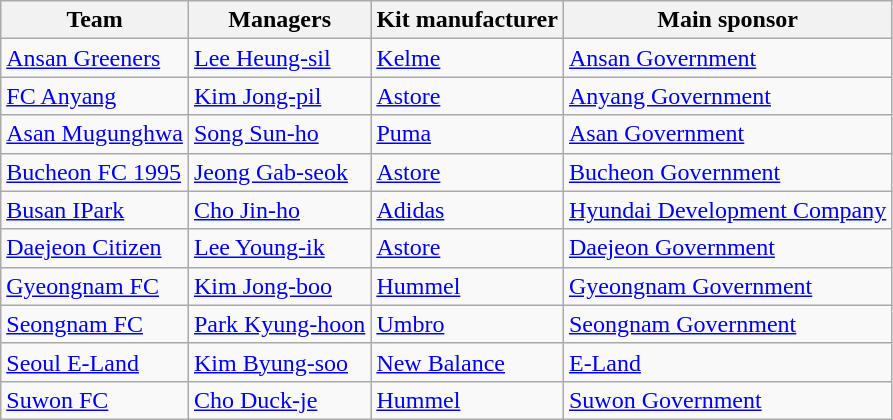<table class="wikitable sortable" style="text-align: left;">
<tr>
<th>Team</th>
<th>Managers</th>
<th>Kit manufacturer</th>
<th>Main sponsor</th>
</tr>
<tr>
<td><a href='#'>Ansan Greeners</a></td>
<td> <a href='#'>Lee Heung-sil</a></td>
<td><a href='#'>Kelme</a></td>
<td><a href='#'>Ansan Government</a></td>
</tr>
<tr>
<td><a href='#'>FC Anyang</a></td>
<td> <a href='#'>Kim Jong-pil</a></td>
<td><a href='#'>Astore</a></td>
<td><a href='#'>Anyang Government</a></td>
</tr>
<tr>
<td><a href='#'>Asan Mugunghwa</a></td>
<td> <a href='#'>Song Sun-ho</a></td>
<td><a href='#'>Puma</a></td>
<td><a href='#'>Asan Government</a></td>
</tr>
<tr>
<td><a href='#'>Bucheon FC 1995</a></td>
<td> <a href='#'>Jeong Gab-seok</a></td>
<td><a href='#'>Astore</a></td>
<td><a href='#'>Bucheon Government</a></td>
</tr>
<tr>
<td><a href='#'>Busan IPark</a></td>
<td> <a href='#'>Cho Jin-ho</a></td>
<td><a href='#'>Adidas</a></td>
<td><a href='#'>Hyundai Development Company</a></td>
</tr>
<tr>
<td><a href='#'>Daejeon Citizen</a></td>
<td> <a href='#'>Lee Young-ik</a></td>
<td><a href='#'>Astore</a></td>
<td><a href='#'>Daejeon Government</a></td>
</tr>
<tr>
<td><a href='#'>Gyeongnam FC</a></td>
<td> <a href='#'>Kim Jong-boo</a></td>
<td><a href='#'>Hummel</a></td>
<td><a href='#'>Gyeongnam Government</a></td>
</tr>
<tr>
<td><a href='#'>Seongnam FC</a></td>
<td> <a href='#'>Park Kyung-hoon</a></td>
<td><a href='#'>Umbro</a></td>
<td><a href='#'>Seongnam Government</a></td>
</tr>
<tr>
<td><a href='#'>Seoul E-Land</a></td>
<td> <a href='#'>Kim Byung-soo</a></td>
<td><a href='#'>New Balance</a></td>
<td><a href='#'>E-Land</a></td>
</tr>
<tr>
<td><a href='#'>Suwon FC</a></td>
<td> <a href='#'>Cho Duck-je</a></td>
<td><a href='#'>Hummel</a></td>
<td><a href='#'>Suwon Government</a></td>
</tr>
</table>
